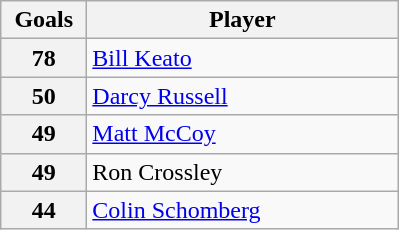<table class="wikitable" style="text-align:left;">
<tr>
<th width=50>Goals</th>
<th width=200>Player</th>
</tr>
<tr>
<th>78</th>
<td> <a href='#'>Bill Keato</a></td>
</tr>
<tr>
<th>50</th>
<td> <a href='#'>Darcy Russell</a></td>
</tr>
<tr>
<th>49</th>
<td> <a href='#'>Matt McCoy</a></td>
</tr>
<tr>
<th>49</th>
<td> Ron Crossley</td>
</tr>
<tr>
<th>44</th>
<td> <a href='#'>Colin Schomberg</a></td>
</tr>
</table>
